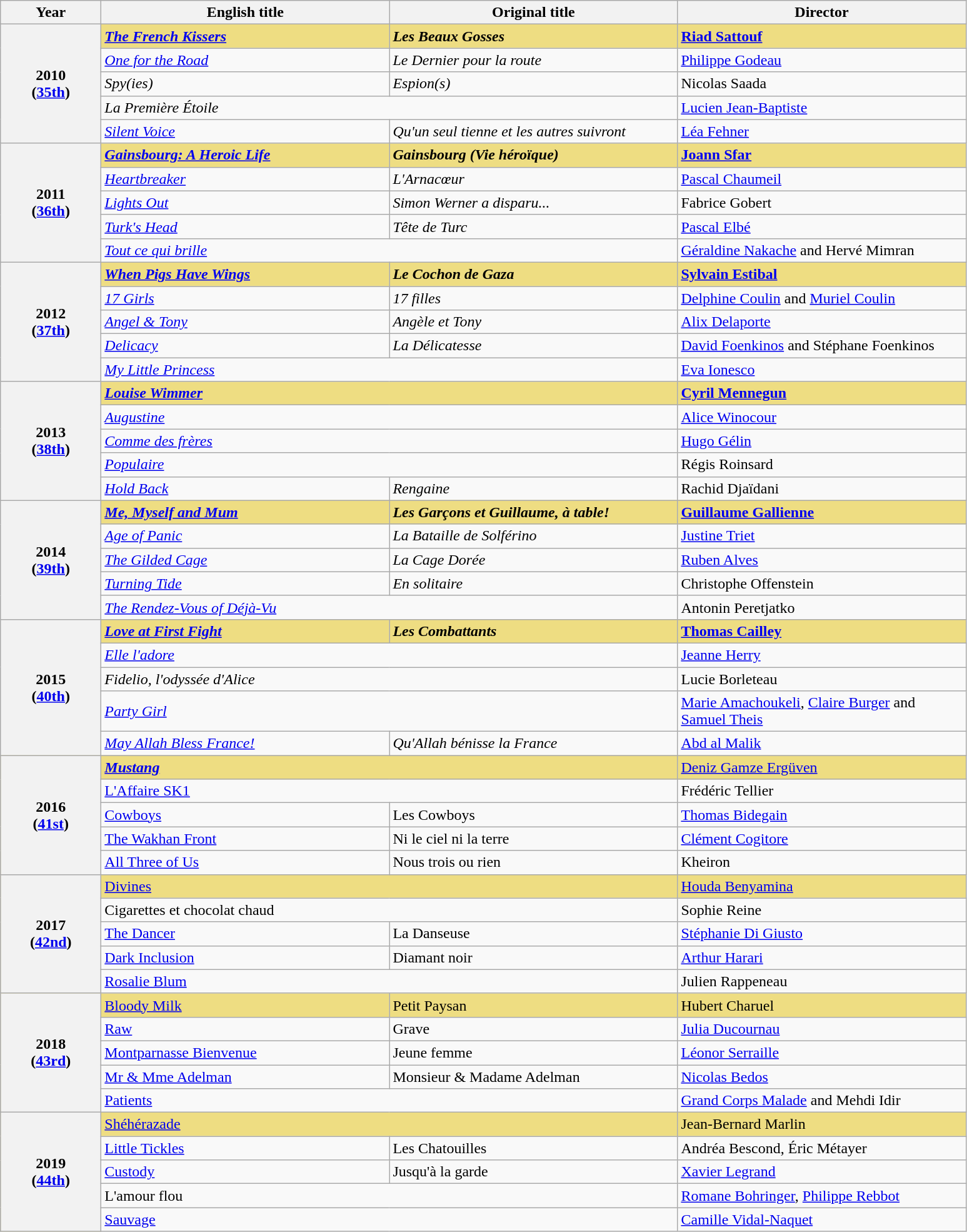<table class="wikitable">
<tr>
<th width="100">Year</th>
<th width="300">English title</th>
<th width="300">Original title</th>
<th width="300">Director</th>
</tr>
<tr>
<th rowspan="5" style="text-align:center;">2010<br>(<a href='#'>35th</a>)</th>
<td style="background:#eedd82;"><strong><em><a href='#'>The French Kissers</a></em></strong></td>
<td style="background:#eedd82;"><strong><em>Les Beaux Gosses</em></strong></td>
<td style="background:#eedd82;"><strong><a href='#'>Riad Sattouf</a></strong></td>
</tr>
<tr>
<td><em><a href='#'>One for the Road</a></em></td>
<td><em>Le Dernier pour la route</em></td>
<td><a href='#'>Philippe Godeau</a></td>
</tr>
<tr>
<td><em>Spy(ies)</em></td>
<td><em>Espion(s)</em></td>
<td>Nicolas Saada</td>
</tr>
<tr>
<td colspan="2"><em>La Première Étoile</em></td>
<td><a href='#'>Lucien Jean-Baptiste</a></td>
</tr>
<tr>
<td><em><a href='#'>Silent Voice</a></em></td>
<td><em>Qu'un seul tienne et les autres suivront</em></td>
<td><a href='#'>Léa Fehner</a></td>
</tr>
<tr>
<th rowspan="5" style="text-align:center;">2011<br>(<a href='#'>36th</a>)</th>
<td style="background:#eedd82;"><strong><em><a href='#'>Gainsbourg: A Heroic Life</a></em></strong></td>
<td style="background:#eedd82;"><strong><em>Gainsbourg (Vie héroïque)</em></strong></td>
<td style="background:#eedd82;"><strong><a href='#'>Joann Sfar</a></strong></td>
</tr>
<tr>
<td><em><a href='#'>Heartbreaker</a></em></td>
<td><em>L'Arnacœur</em></td>
<td><a href='#'>Pascal Chaumeil</a></td>
</tr>
<tr>
<td><em><a href='#'>Lights Out</a></em></td>
<td><em>Simon Werner a disparu...</em></td>
<td>Fabrice Gobert</td>
</tr>
<tr>
<td><em><a href='#'>Turk's Head</a></em></td>
<td><em>Tête de Turc</em></td>
<td><a href='#'>Pascal Elbé</a></td>
</tr>
<tr>
<td colspan="2"><em><a href='#'>Tout ce qui brille</a></em></td>
<td><a href='#'>Géraldine Nakache</a> and Hervé Mimran</td>
</tr>
<tr>
<th rowspan="5" style="text-align:center;">2012<br>(<a href='#'>37th</a>)</th>
<td style="background:#eedd82;"><strong><em><a href='#'>When Pigs Have Wings</a></em></strong></td>
<td style="background:#eedd82;"><strong><em>Le Cochon de Gaza</em></strong></td>
<td style="background:#eedd82;"><strong><a href='#'>Sylvain Estibal</a></strong></td>
</tr>
<tr>
<td><em><a href='#'>17 Girls</a></em></td>
<td><em>17 filles</em></td>
<td><a href='#'>Delphine Coulin</a> and <a href='#'>Muriel Coulin</a></td>
</tr>
<tr>
<td><em><a href='#'>Angel & Tony</a></em></td>
<td><em>Angèle et Tony</em></td>
<td><a href='#'>Alix Delaporte</a></td>
</tr>
<tr>
<td><em><a href='#'>Delicacy</a></em></td>
<td><em>La Délicatesse</em></td>
<td><a href='#'>David Foenkinos</a> and Stéphane Foenkinos</td>
</tr>
<tr>
<td colspan="2"><em><a href='#'>My Little Princess</a></em></td>
<td><a href='#'>Eva Ionesco</a></td>
</tr>
<tr>
<th rowspan="5" style="text-align:center;">2013<br>(<a href='#'>38th</a>)</th>
<td colspan="2" style="background:#eedd82;"><strong><em><a href='#'>Louise Wimmer</a></em></strong></td>
<td style="background:#eedd82;"><strong><a href='#'>Cyril Mennegun</a></strong></td>
</tr>
<tr>
<td colspan="2"><em><a href='#'>Augustine</a></em></td>
<td><a href='#'>Alice Winocour</a></td>
</tr>
<tr>
<td colspan="2"><em><a href='#'>Comme des frères</a></em></td>
<td><a href='#'>Hugo Gélin</a></td>
</tr>
<tr>
<td colspan="2"><em><a href='#'>Populaire</a></em></td>
<td>Régis Roinsard</td>
</tr>
<tr>
<td><em><a href='#'>Hold Back</a></em></td>
<td><em>Rengaine</em></td>
<td>Rachid Djaïdani</td>
</tr>
<tr>
<th rowspan="5" style="text-align:center;">2014<br>(<a href='#'>39th</a>)</th>
<td style="background:#eedd82;"><strong><em><a href='#'>Me, Myself and Mum</a></em></strong></td>
<td style="background:#eedd82;"><strong><em>Les Garçons et Guillaume, à table!</em></strong></td>
<td style="background:#eedd82;"><strong><a href='#'>Guillaume Gallienne</a></strong></td>
</tr>
<tr>
<td><em><a href='#'>Age of Panic</a></em></td>
<td><em>La Bataille de Solférino</em></td>
<td><a href='#'>Justine Triet</a></td>
</tr>
<tr>
<td><em><a href='#'>The Gilded Cage</a></em></td>
<td><em>La Cage Dorée</em></td>
<td><a href='#'>Ruben Alves</a></td>
</tr>
<tr>
<td><em><a href='#'>Turning Tide</a></em></td>
<td><em>En solitaire</em></td>
<td>Christophe Offenstein</td>
</tr>
<tr>
<td colspan="2"><em><a href='#'>The Rendez-Vous of Déjà-Vu</a></em></td>
<td>Antonin Peretjatko</td>
</tr>
<tr>
<th rowspan="5" style="text-align:center;">2015<br>(<a href='#'>40th</a>)</th>
<td style="background:#eedd82;"><em><a href='#'><strong>Love at First Fight</strong></a></em></td>
<td style="background:#eedd82;"><strong><em>Les Combattants</em></strong></td>
<td style="background:#eedd82;"><strong><a href='#'>Thomas Cailley</a></strong></td>
</tr>
<tr>
<td colspan="2"><em><a href='#'>Elle l'adore</a></em></td>
<td><a href='#'>Jeanne Herry</a></td>
</tr>
<tr>
<td colspan="2"><em>Fidelio, l'odyssée d'Alice</em></td>
<td>Lucie Borleteau</td>
</tr>
<tr>
<td colspan="2"><em><a href='#'>Party Girl</a></em></td>
<td><a href='#'>Marie Amachoukeli</a>, <a href='#'>Claire Burger</a> and <a href='#'>Samuel Theis</a></td>
</tr>
<tr>
<td><em><a href='#'>May Allah Bless France!</a></em></td>
<td><em>Qu'Allah bénisse la France</em></td>
<td><a href='#'>Abd al Malik</a></td>
</tr>
<tr style="background:#eedd82;">
<th rowspan="5">2016<br>(<a href='#'>41st</a>)</th>
<td colspan="2"><strong><em><a href='#'>Mustang</a><em><strong></td>
<td></strong><a href='#'>Deniz Gamze Ergüven</a><strong></td>
</tr>
<tr>
<td colspan="2"></em><a href='#'>L'Affaire SK1</a><em></td>
<td>Frédéric Tellier</td>
</tr>
<tr>
<td></em><a href='#'>Cowboys</a><em></td>
<td></em>Les Cowboys<em></td>
<td><a href='#'>Thomas Bidegain</a></td>
</tr>
<tr>
<td></em><a href='#'>The Wakhan Front</a><em></td>
<td></em>Ni le ciel ni la terre<em></td>
<td><a href='#'>Clément Cogitore</a></td>
</tr>
<tr>
<td></em><a href='#'>All Three of Us</a><em></td>
<td></em>Nous trois ou rien<em></td>
<td>Kheiron</td>
</tr>
<tr style="background:#eedd82;">
<th rowspan="5">2017<br>(<a href='#'>42nd</a>)</th>
<td colspan="2"></em><a href='#'></strong>Divines<strong></a><em></td>
<td></strong><a href='#'>Houda Benyamina</a><strong></td>
</tr>
<tr>
<td colspan="2"></em>Cigarettes et chocolat chaud<em></td>
<td>Sophie Reine</td>
</tr>
<tr>
<td></em><a href='#'>The Dancer</a><em></td>
<td></em>La Danseuse<em></td>
<td><a href='#'>Stéphanie Di Giusto</a></td>
</tr>
<tr>
<td></em><a href='#'>Dark Inclusion</a><em></td>
<td></em>Diamant noir<em></td>
<td><a href='#'>Arthur Harari</a></td>
</tr>
<tr>
<td colspan="2"></em><a href='#'>Rosalie Blum</a><em></td>
<td>Julien Rappeneau</td>
</tr>
<tr style="background:#eedd82;">
<th rowspan="5">2018<br>(<a href='#'>43rd</a>)</th>
<td></em></strong><a href='#'>Bloody Milk</a><strong><em></td>
<td></em></strong>Petit Paysan<strong><em></td>
<td></strong>Hubert Charuel<strong></td>
</tr>
<tr>
<td></em><a href='#'>Raw</a><em></td>
<td></em>Grave<em></td>
<td><a href='#'>Julia Ducournau</a></td>
</tr>
<tr>
<td></em><a href='#'>Montparnasse Bienvenue</a><em></td>
<td></em>Jeune femme<em></td>
<td><a href='#'>Léonor Serraille</a></td>
</tr>
<tr>
<td></em><a href='#'>Mr & Mme Adelman</a><em></td>
<td></em>Monsieur & Madame Adelman<em></td>
<td><a href='#'>Nicolas Bedos</a></td>
</tr>
<tr>
<td colspan="2"></em><a href='#'>Patients</a><em></td>
<td><a href='#'>Grand Corps Malade</a> and Mehdi Idir</td>
</tr>
<tr style="background:#eedd82;">
<th rowspan="5">2019<br>(<a href='#'>44th</a>)</th>
<td colspan="2"></em><a href='#'></strong>Shéhérazade<strong></a><em></td>
<td></strong>Jean-Bernard Marlin<strong></td>
</tr>
<tr>
<td></em><a href='#'>Little Tickles</a><em></td>
<td></em>Les Chatouilles<em></td>
<td>Andréa Bescond, Éric Métayer</td>
</tr>
<tr>
<td></em><a href='#'>Custody</a><em></td>
<td></em>Jusqu'à la garde<em></td>
<td><a href='#'>Xavier Legrand</a></td>
</tr>
<tr>
<td colspan="2"></em>L'amour flou<em></td>
<td><a href='#'>Romane Bohringer</a>, <a href='#'>Philippe Rebbot</a></td>
</tr>
<tr>
<td colspan="2"></em><a href='#'>Sauvage</a><em></td>
<td><a href='#'>Camille Vidal-Naquet</a></td>
</tr>
</table>
